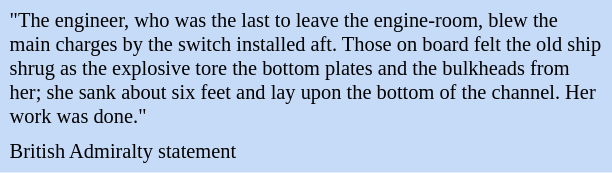<table class="toccolours" style="float: right; margin-left: 2em; margin-right: 1em; font-size: 85%; background:#c6dbf7; color:black; width:30em; max-width: 40%;" cellspacing="5">
<tr>
<td style="text-align: left;">"The engineer, who was the last to leave the engine-room, blew the main charges by the switch installed aft. Those on board felt the old ship shrug as the explosive tore the bottom plates and the bulkheads from her; she sank about six feet and lay upon the bottom of the channel. Her work was done."</td>
</tr>
<tr>
<td style="text-align: left;">British Admiralty statement</td>
</tr>
</table>
